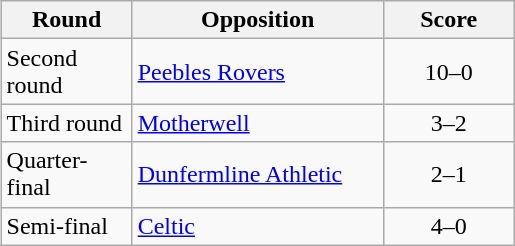<table class="wikitable" style="text-align:left;margin-left:1em;float:right">
<tr>
<th width=80>Round</th>
<th width=160>Opposition</th>
<th width=80>Score</th>
</tr>
<tr>
<td>Second round</td>
<td><a href='#'>Peebles Rovers</a></td>
<td align=center>10–0</td>
</tr>
<tr>
<td>Third round</td>
<td><a href='#'>Motherwell</a></td>
<td align=center>3–2</td>
</tr>
<tr>
<td>Quarter-final</td>
<td><a href='#'>Dunfermline Athletic</a></td>
<td align=center>2–1</td>
</tr>
<tr>
<td>Semi-final</td>
<td><a href='#'>Celtic</a></td>
<td align=center>4–0</td>
</tr>
</table>
